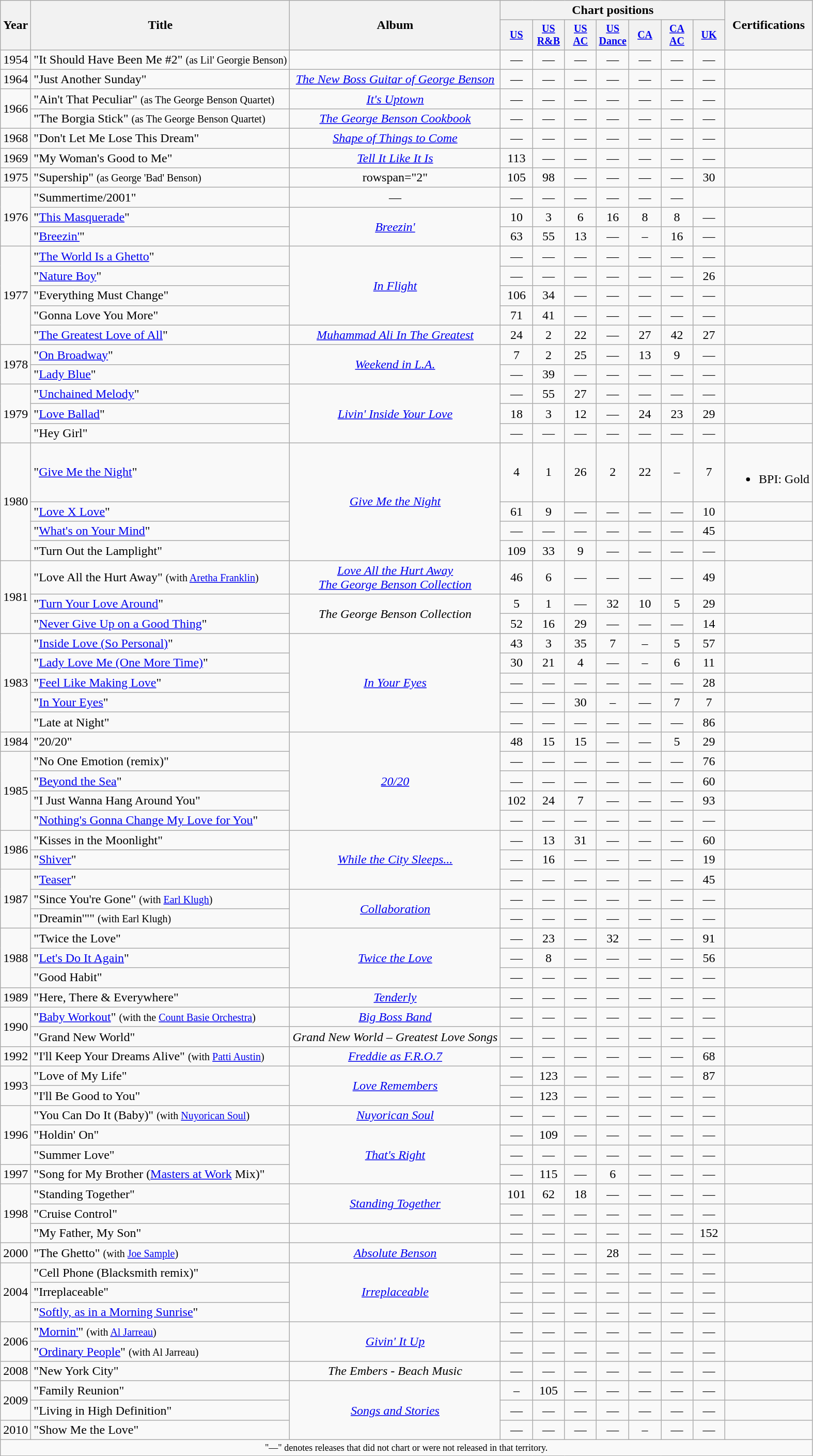<table class="wikitable" style="text-align:center;">
<tr>
<th rowspan="2">Year</th>
<th rowspan="2">Title</th>
<th rowspan="2">Album</th>
<th colspan="7">Chart positions</th>
<th rowspan="2">Certifications</th>
</tr>
<tr style="font-size:smaller;">
<th width="35"><a href='#'>US</a><br></th>
<th width="35"><a href='#'>US<br>R&B</a><br></th>
<th width="35"><a href='#'>US<br>AC</a><br></th>
<th width="35"><a href='#'>US<br>Dance</a><br></th>
<th width="35"><a href='#'>CA</a><br></th>
<th width="35"><a href='#'>CA AC</a></th>
<th width="35"><a href='#'>UK</a><br></th>
</tr>
<tr>
<td>1954</td>
<td align="left">"It Should Have Been Me #2" <small>(as Lil' Georgie Benson)</small></td>
<td></td>
<td>—</td>
<td>—</td>
<td>—</td>
<td>—</td>
<td>—</td>
<td>—</td>
<td>—</td>
<td></td>
</tr>
<tr>
<td>1964</td>
<td align="left">"Just Another Sunday"</td>
<td><em><a href='#'>The New Boss Guitar of George Benson</a></em></td>
<td>—</td>
<td>—</td>
<td>—</td>
<td>—</td>
<td>—</td>
<td>—</td>
<td>—</td>
<td></td>
</tr>
<tr>
<td rowspan="2">1966</td>
<td align="left">"Ain't That Peculiar" <small>(as The George Benson Quartet)</small></td>
<td><em><a href='#'>It's Uptown</a></em></td>
<td>—</td>
<td>—</td>
<td>—</td>
<td>—</td>
<td>—</td>
<td>—</td>
<td>—</td>
<td></td>
</tr>
<tr>
<td align="left">"The Borgia Stick" <small>(as The George Benson Quartet)</small></td>
<td><em><a href='#'>The George Benson Cookbook</a></em></td>
<td>—</td>
<td>—</td>
<td>—</td>
<td>—</td>
<td>—</td>
<td>—</td>
<td>—</td>
<td></td>
</tr>
<tr>
<td>1968</td>
<td align="left">"Don't Let Me Lose This Dream"</td>
<td><em><a href='#'>Shape of Things to Come</a></em></td>
<td>—</td>
<td>—</td>
<td>—</td>
<td>—</td>
<td>—</td>
<td>—</td>
<td>—</td>
<td></td>
</tr>
<tr>
<td>1969</td>
<td align="left">"My Woman's Good to Me"</td>
<td><em><a href='#'>Tell It Like It Is</a></em></td>
<td>113</td>
<td>—</td>
<td>—</td>
<td>—</td>
<td>—</td>
<td>—</td>
<td>—</td>
<td></td>
</tr>
<tr>
<td>1975</td>
<td align="left">"Supership" <small>(as George 'Bad' Benson)</small></td>
<td>rowspan="2" </td>
<td>105</td>
<td>98</td>
<td>—</td>
<td>—</td>
<td>—</td>
<td>—</td>
<td>30</td>
<td></td>
</tr>
<tr>
<td rowspan="3">1976</td>
<td align="left">"Summertime/2001"</td>
<td>—</td>
<td>—</td>
<td>—</td>
<td>—</td>
<td>—</td>
<td>—</td>
<td>—</td>
<td></td>
</tr>
<tr>
<td align="left">"<a href='#'>This Masquerade</a>"</td>
<td rowspan="2"><em><a href='#'>Breezin'</a></em></td>
<td>10</td>
<td>3</td>
<td>6</td>
<td>16</td>
<td>8</td>
<td>8</td>
<td>—</td>
<td></td>
</tr>
<tr>
<td align="left">"<a href='#'>Breezin'</a>"</td>
<td>63</td>
<td>55</td>
<td>13</td>
<td>—</td>
<td>–</td>
<td>16</td>
<td>—</td>
<td></td>
</tr>
<tr>
<td rowspan="5">1977</td>
<td align="left">"<a href='#'>The World Is a Ghetto</a>"</td>
<td rowspan="4"><em><a href='#'>In Flight</a></em></td>
<td>—</td>
<td>—</td>
<td>—</td>
<td>—</td>
<td>—</td>
<td>—</td>
<td>—</td>
<td></td>
</tr>
<tr>
<td align="left">"<a href='#'>Nature Boy</a>"</td>
<td>—</td>
<td>—</td>
<td>—</td>
<td>—</td>
<td>—</td>
<td>—</td>
<td>26</td>
<td></td>
</tr>
<tr>
<td align="left">"Everything Must Change"</td>
<td>106</td>
<td>34</td>
<td>—</td>
<td>—</td>
<td>—</td>
<td>—</td>
<td>—</td>
<td></td>
</tr>
<tr>
<td align="left">"Gonna Love You More"</td>
<td>71</td>
<td>41</td>
<td>—</td>
<td>—</td>
<td>—</td>
<td>—</td>
<td>—</td>
<td></td>
</tr>
<tr>
<td align="left">"<a href='#'>The Greatest Love of All</a>"</td>
<td><em><a href='#'>Muhammad Ali In The Greatest</a></em></td>
<td>24</td>
<td>2</td>
<td>22</td>
<td>—</td>
<td>27</td>
<td>42</td>
<td>27</td>
<td></td>
</tr>
<tr>
<td rowspan="2">1978</td>
<td align="left">"<a href='#'>On Broadway</a>"</td>
<td rowspan="2"><em><a href='#'>Weekend in L.A.</a></em></td>
<td>7</td>
<td>2</td>
<td>25</td>
<td>—</td>
<td>13</td>
<td>9</td>
<td>—</td>
<td></td>
</tr>
<tr>
<td align="left">"<a href='#'>Lady Blue</a>"</td>
<td>—</td>
<td>39</td>
<td>—</td>
<td>—</td>
<td>—</td>
<td>—</td>
<td>—</td>
<td></td>
</tr>
<tr>
<td rowspan="3">1979</td>
<td align="left">"<a href='#'>Unchained Melody</a>"</td>
<td rowspan="3"><em><a href='#'>Livin' Inside Your Love</a></em></td>
<td>—</td>
<td>55</td>
<td>27</td>
<td>—</td>
<td>—</td>
<td>—</td>
<td>—</td>
<td></td>
</tr>
<tr>
<td align="left">"<a href='#'>Love Ballad</a>"</td>
<td>18</td>
<td>3</td>
<td>12</td>
<td>—</td>
<td>24</td>
<td>23</td>
<td>29</td>
<td></td>
</tr>
<tr>
<td align="left">"Hey Girl"</td>
<td>—</td>
<td>—</td>
<td>—</td>
<td>—</td>
<td>—</td>
<td>—</td>
<td>—</td>
<td></td>
</tr>
<tr>
<td rowspan="4">1980</td>
<td align="left">"<a href='#'>Give Me the Night</a>"</td>
<td rowspan="4"><em><a href='#'>Give Me the Night</a></em></td>
<td>4</td>
<td>1</td>
<td>26</td>
<td>2</td>
<td>22</td>
<td>–</td>
<td>7</td>
<td><br><ul><li>BPI: Gold</li></ul></td>
</tr>
<tr>
<td align="left">"<a href='#'>Love X Love</a>"</td>
<td>61</td>
<td>9</td>
<td>—</td>
<td>—</td>
<td>—</td>
<td>—</td>
<td>10</td>
<td></td>
</tr>
<tr>
<td align="left">"<a href='#'>What's on Your Mind</a>"</td>
<td>—</td>
<td>—</td>
<td>—</td>
<td>—</td>
<td>—</td>
<td>—</td>
<td>45</td>
<td></td>
</tr>
<tr>
<td align="left">"Turn Out the Lamplight"</td>
<td>109</td>
<td>33</td>
<td>9</td>
<td>—</td>
<td>—</td>
<td>—</td>
<td>—</td>
<td></td>
</tr>
<tr>
<td rowspan="3">1981</td>
<td align="left">"Love All the Hurt Away" <small>(with <a href='#'>Aretha Franklin</a>)</small></td>
<td><em><a href='#'>Love All the Hurt Away</a></em><br><em><a href='#'>The George Benson Collection</a></em></td>
<td>46</td>
<td>6</td>
<td>—</td>
<td>—</td>
<td>—</td>
<td>—</td>
<td>49</td>
<td></td>
</tr>
<tr>
<td align="left">"<a href='#'>Turn Your Love Around</a>"</td>
<td rowspan="2"><em>The George Benson Collection</em></td>
<td>5</td>
<td>1</td>
<td>—</td>
<td>32</td>
<td>10</td>
<td>5</td>
<td>29</td>
<td></td>
</tr>
<tr>
<td align="left">"<a href='#'>Never Give Up on a Good Thing</a>"</td>
<td>52</td>
<td>16</td>
<td>29</td>
<td>—</td>
<td>—</td>
<td>—</td>
<td>14</td>
<td></td>
</tr>
<tr>
<td rowspan="5">1983</td>
<td align="left">"<a href='#'>Inside Love (So Personal)</a>"</td>
<td rowspan="5"><em><a href='#'>In Your Eyes</a></em></td>
<td>43</td>
<td>3</td>
<td>35</td>
<td>7</td>
<td>–</td>
<td>5</td>
<td>57</td>
<td></td>
</tr>
<tr>
<td align="left">"<a href='#'>Lady Love Me (One More Time)</a>"</td>
<td>30</td>
<td>21</td>
<td>4</td>
<td>—</td>
<td>–</td>
<td>6</td>
<td>11</td>
<td></td>
</tr>
<tr>
<td align="left">"<a href='#'>Feel Like Making Love</a>"</td>
<td>—</td>
<td>—</td>
<td>—</td>
<td>—</td>
<td>—</td>
<td>—</td>
<td>28</td>
<td></td>
</tr>
<tr>
<td align="left">"<a href='#'>In Your Eyes</a>"</td>
<td>—</td>
<td>—</td>
<td>30</td>
<td>–</td>
<td>—</td>
<td>7</td>
<td>7</td>
<td></td>
</tr>
<tr>
<td align="left">"Late at Night"</td>
<td>—</td>
<td>—</td>
<td>—</td>
<td>—</td>
<td>—</td>
<td>—</td>
<td>86</td>
<td></td>
</tr>
<tr>
<td>1984</td>
<td align="left">"20/20"</td>
<td rowspan="5"><em><a href='#'>20/20</a></em></td>
<td>48</td>
<td>15</td>
<td>15</td>
<td>—</td>
<td>—</td>
<td>5</td>
<td>29</td>
<td></td>
</tr>
<tr>
<td rowspan="4">1985</td>
<td align="left">"No One Emotion (remix)"</td>
<td>—</td>
<td>—</td>
<td>—</td>
<td>—</td>
<td>—</td>
<td>—</td>
<td>76</td>
<td></td>
</tr>
<tr>
<td align="left">"<a href='#'>Beyond the Sea</a>"</td>
<td>—</td>
<td>—</td>
<td>—</td>
<td>—</td>
<td>—</td>
<td>—</td>
<td>60</td>
<td></td>
</tr>
<tr>
<td align="left">"I Just Wanna Hang Around You"</td>
<td>102</td>
<td>24</td>
<td>7</td>
<td>—</td>
<td>—</td>
<td>—</td>
<td>93</td>
<td></td>
</tr>
<tr>
<td align="left">"<a href='#'>Nothing's Gonna Change My Love for You</a>"</td>
<td>—</td>
<td>—</td>
<td>—</td>
<td>—</td>
<td>—</td>
<td>—</td>
<td>—</td>
<td></td>
</tr>
<tr>
<td rowspan="2">1986</td>
<td align="left">"Kisses in the Moonlight"</td>
<td rowspan="3"><em><a href='#'>While the City Sleeps...</a></em></td>
<td>—</td>
<td>13</td>
<td>31</td>
<td>—</td>
<td>—</td>
<td>—</td>
<td>60</td>
<td></td>
</tr>
<tr>
<td align="left">"<a href='#'>Shiver</a>"</td>
<td>—</td>
<td>16</td>
<td>—</td>
<td>—</td>
<td>—</td>
<td>—</td>
<td>19</td>
<td></td>
</tr>
<tr>
<td rowspan="3">1987</td>
<td align="left">"<a href='#'>Teaser</a>"</td>
<td>—</td>
<td>—</td>
<td>—</td>
<td>—</td>
<td>—</td>
<td>—</td>
<td>45</td>
<td></td>
</tr>
<tr>
<td align="left">"Since You're Gone" <small>(with <a href='#'>Earl Klugh</a>)</small></td>
<td rowspan="2"><em><a href='#'>Collaboration</a></em></td>
<td>—</td>
<td>—</td>
<td>—</td>
<td>—</td>
<td>—</td>
<td>—</td>
<td>—</td>
<td></td>
</tr>
<tr>
<td align="left">"Dreamin'"" <small>(with Earl Klugh)</small></td>
<td>—</td>
<td>—</td>
<td>—</td>
<td>—</td>
<td>—</td>
<td>—</td>
<td>—</td>
<td></td>
</tr>
<tr>
<td rowspan="3">1988</td>
<td align="left">"Twice the Love"</td>
<td rowspan="3"><em><a href='#'>Twice the Love</a></em></td>
<td>—</td>
<td>23</td>
<td>—</td>
<td>32</td>
<td>—</td>
<td>—</td>
<td>91</td>
<td></td>
</tr>
<tr>
<td align="left">"<a href='#'>Let's Do It Again</a>"</td>
<td>—</td>
<td>8</td>
<td>—</td>
<td>—</td>
<td>—</td>
<td>—</td>
<td>56</td>
<td></td>
</tr>
<tr>
<td align="left">"Good Habit"</td>
<td>—</td>
<td>—</td>
<td>—</td>
<td>—</td>
<td>—</td>
<td>—</td>
<td>—</td>
<td></td>
</tr>
<tr>
<td>1989</td>
<td align="left">"Here, There & Everywhere"</td>
<td><em><a href='#'>Tenderly</a></em></td>
<td>—</td>
<td>—</td>
<td>—</td>
<td>—</td>
<td>—</td>
<td>—</td>
<td>—</td>
<td></td>
</tr>
<tr>
<td rowspan="2">1990</td>
<td align="left">"<a href='#'>Baby Workout</a>" <small>(with the <a href='#'>Count Basie Orchestra</a>)</small></td>
<td><em><a href='#'>Big Boss Band</a></em></td>
<td>—</td>
<td>—</td>
<td>—</td>
<td>—</td>
<td>—</td>
<td>—</td>
<td>—</td>
<td></td>
</tr>
<tr>
<td align="left">"Grand New World"</td>
<td><em>Grand New World – Greatest Love Songs</em></td>
<td>—</td>
<td>—</td>
<td>—</td>
<td>—</td>
<td>—</td>
<td>—</td>
<td>—</td>
<td></td>
</tr>
<tr>
<td>1992</td>
<td align="left">"I'll Keep Your Dreams Alive" <small>(with <a href='#'>Patti Austin</a>)</small></td>
<td><em><a href='#'>Freddie as F.R.O.7</a></em></td>
<td>—</td>
<td>—</td>
<td>—</td>
<td>—</td>
<td>—</td>
<td>—</td>
<td>68</td>
<td></td>
</tr>
<tr>
<td rowspan="2">1993</td>
<td align="left">"Love of My Life"</td>
<td rowspan="2"><em><a href='#'>Love Remembers</a></em></td>
<td>—</td>
<td>123</td>
<td>—</td>
<td>—</td>
<td>—</td>
<td>—</td>
<td>87</td>
<td></td>
</tr>
<tr>
<td align="left">"I'll Be Good to You"</td>
<td>—</td>
<td>123</td>
<td>—</td>
<td>—</td>
<td>—</td>
<td>—</td>
<td>—</td>
<td></td>
</tr>
<tr>
<td rowspan="3">1996</td>
<td align="left">"You Can Do It (Baby)" <small>(with <a href='#'>Nuyorican Soul</a>)</small></td>
<td><em><a href='#'>Nuyorican Soul</a></em></td>
<td>—</td>
<td>—</td>
<td>—</td>
<td>—</td>
<td>—</td>
<td>—</td>
<td>—</td>
<td></td>
</tr>
<tr>
<td align="left">"Holdin' On"</td>
<td rowspan="3"><em><a href='#'>That's Right</a></em></td>
<td>—</td>
<td>109</td>
<td>—</td>
<td>—</td>
<td>—</td>
<td>—</td>
<td>—</td>
<td></td>
</tr>
<tr>
<td align="left">"Summer Love"</td>
<td>—</td>
<td>—</td>
<td>—</td>
<td>—</td>
<td>—</td>
<td>—</td>
<td>—</td>
<td></td>
</tr>
<tr>
<td>1997</td>
<td align="left">"Song for My Brother (<a href='#'>Masters at Work</a> Mix)"</td>
<td>—</td>
<td>115</td>
<td>—</td>
<td>6</td>
<td>—</td>
<td>—</td>
<td>—</td>
<td></td>
</tr>
<tr>
<td rowspan="3">1998</td>
<td align="left">"Standing Together"</td>
<td rowspan="2"><em><a href='#'>Standing Together</a></em></td>
<td>101</td>
<td>62</td>
<td>18</td>
<td>—</td>
<td>—</td>
<td>—</td>
<td>—</td>
<td></td>
</tr>
<tr>
<td align="left">"Cruise Control"</td>
<td>—</td>
<td>—</td>
<td>—</td>
<td>—</td>
<td>—</td>
<td>—</td>
<td>—</td>
<td></td>
</tr>
<tr>
<td align="left">"My Father, My Son"</td>
<td></td>
<td>—</td>
<td>—</td>
<td>—</td>
<td>—</td>
<td>—</td>
<td>—</td>
<td>152</td>
<td></td>
</tr>
<tr>
<td>2000</td>
<td align="left">"The Ghetto" <small>(with <a href='#'>Joe Sample</a>)</small></td>
<td><em><a href='#'>Absolute Benson</a></em></td>
<td>—</td>
<td>—</td>
<td>—</td>
<td>28</td>
<td>—</td>
<td>—</td>
<td>—</td>
<td></td>
</tr>
<tr>
<td rowspan="3">2004</td>
<td align="left">"Cell Phone (Blacksmith remix)"</td>
<td rowspan="3"><em><a href='#'>Irreplaceable</a></em></td>
<td>—</td>
<td>—</td>
<td>—</td>
<td>—</td>
<td>—</td>
<td>—</td>
<td>—</td>
<td></td>
</tr>
<tr>
<td align="left">"Irreplaceable"</td>
<td>—</td>
<td>—</td>
<td>—</td>
<td>—</td>
<td>—</td>
<td>—</td>
<td>—</td>
<td></td>
</tr>
<tr>
<td align="left">"<a href='#'>Softly, as in a Morning Sunrise</a>"</td>
<td>—</td>
<td>—</td>
<td>—</td>
<td>—</td>
<td>—</td>
<td>—</td>
<td>—</td>
<td></td>
</tr>
<tr>
<td rowspan="2">2006</td>
<td align="left">"<a href='#'>Mornin'</a>" <small>(with <a href='#'>Al Jarreau</a>)</small></td>
<td rowspan="2"><em><a href='#'>Givin' It Up</a></em></td>
<td>—</td>
<td>—</td>
<td>—</td>
<td>—</td>
<td>—</td>
<td>—</td>
<td>—</td>
<td></td>
</tr>
<tr>
<td align="left">"<a href='#'>Ordinary People</a>" <small>(with Al Jarreau)</small></td>
<td>—</td>
<td>—</td>
<td>—</td>
<td>—</td>
<td>—</td>
<td>—</td>
<td>—</td>
<td></td>
</tr>
<tr>
<td>2008</td>
<td align="left">"New York City"</td>
<td><em>The Embers - Beach Music</em></td>
<td>—</td>
<td>—</td>
<td>—</td>
<td>—</td>
<td>—</td>
<td>—</td>
<td>—</td>
<td></td>
</tr>
<tr>
<td rowspan="2">2009</td>
<td align="left">"Family Reunion"</td>
<td rowspan="3"><em><a href='#'>Songs and Stories</a></em></td>
<td>–</td>
<td>105</td>
<td>—</td>
<td>—</td>
<td>—</td>
<td>—</td>
<td>—</td>
<td></td>
</tr>
<tr>
<td align="left">"Living in High Definition"</td>
<td>—</td>
<td>—</td>
<td>—</td>
<td>—</td>
<td>—</td>
<td>—</td>
<td>—</td>
<td></td>
</tr>
<tr>
<td>2010</td>
<td align="left">"Show Me the Love"</td>
<td>—</td>
<td>—</td>
<td>—</td>
<td>—</td>
<td>–</td>
<td>—</td>
<td>—</td>
<td></td>
</tr>
<tr>
<td colspan="12" style="text-align:center; font-size:9pt;">"—" denotes releases that did not chart or were not released in that territory.</td>
</tr>
</table>
